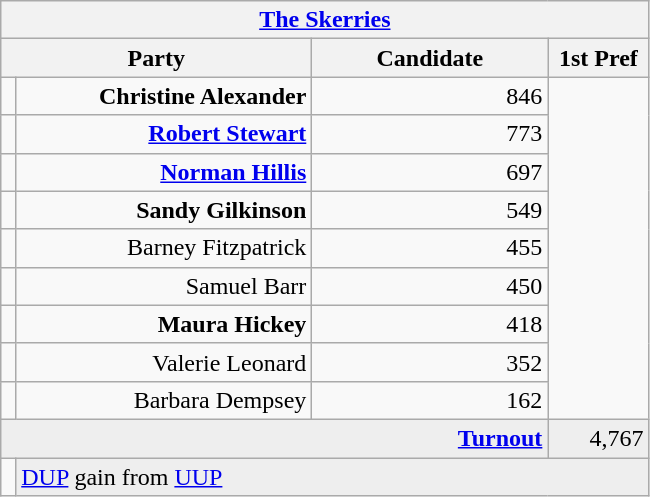<table class="wikitable">
<tr>
<th colspan="4" align="center"><a href='#'>The Skerries</a></th>
</tr>
<tr>
<th colspan="2" align="center" width=200>Party</th>
<th width=150>Candidate</th>
<th width=60>1st Pref</th>
</tr>
<tr>
<td></td>
<td align="right"><strong>Christine Alexander</strong></td>
<td align="right">846</td>
</tr>
<tr>
<td></td>
<td align="right"><strong><a href='#'>Robert Stewart</a></strong></td>
<td align="right">773</td>
</tr>
<tr>
<td></td>
<td align="right"><strong><a href='#'>Norman Hillis</a></strong></td>
<td align="right">697</td>
</tr>
<tr>
<td></td>
<td align="right"><strong>Sandy Gilkinson</strong></td>
<td align="right">549</td>
</tr>
<tr>
<td></td>
<td align="right">Barney Fitzpatrick</td>
<td align="right">455</td>
</tr>
<tr>
<td></td>
<td align="right">Samuel Barr</td>
<td align="right">450</td>
</tr>
<tr>
<td></td>
<td align="right"><strong>Maura Hickey</strong></td>
<td align="right">418</td>
</tr>
<tr>
<td></td>
<td align="right">Valerie Leonard</td>
<td align="right">352</td>
</tr>
<tr>
<td></td>
<td align="right">Barbara Dempsey</td>
<td align="right">162</td>
</tr>
<tr bgcolor="EEEEEE">
<td colspan=3 align="right"><strong><a href='#'>Turnout</a></strong></td>
<td align="right">4,767</td>
</tr>
<tr>
<td bgcolor=></td>
<td colspan=3 bgcolor="EEEEEE"><a href='#'>DUP</a> gain from <a href='#'>UUP</a></td>
</tr>
</table>
